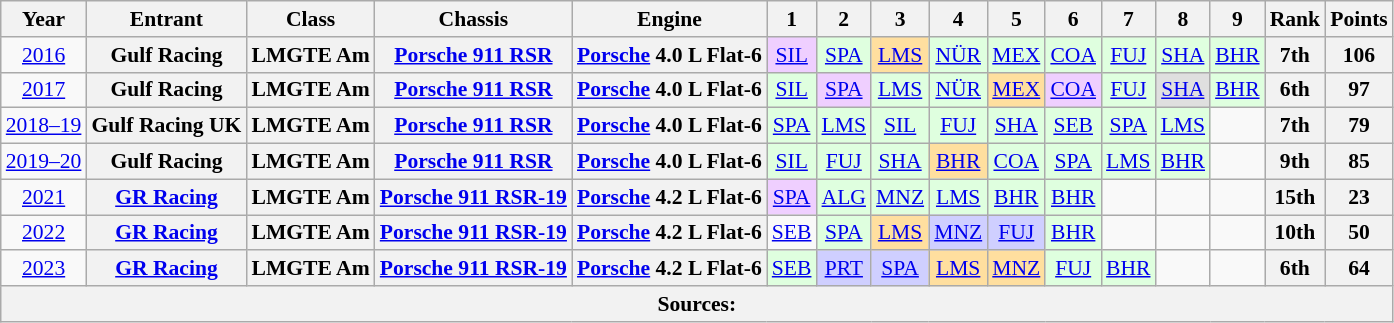<table class="wikitable" style="text-align:center; font-size:90%">
<tr>
<th>Year</th>
<th>Entrant</th>
<th>Class</th>
<th>Chassis</th>
<th>Engine</th>
<th>1</th>
<th>2</th>
<th>3</th>
<th>4</th>
<th>5</th>
<th>6</th>
<th>7</th>
<th>8</th>
<th>9</th>
<th>Rank</th>
<th>Points</th>
</tr>
<tr>
<td><a href='#'>2016</a></td>
<th>Gulf Racing</th>
<th>LMGTE Am</th>
<th><a href='#'>Porsche 911 RSR</a></th>
<th><a href='#'>Porsche</a> 4.0 L Flat-6</th>
<td style="background:#EFCFFF;"><a href='#'>SIL</a><br></td>
<td style="background:#DFFFDF;"><a href='#'>SPA</a><br></td>
<td style="background:#FFDF9F;"><a href='#'>LMS</a><br></td>
<td style="background:#DFFFDF;"><a href='#'>NÜR</a><br></td>
<td style="background:#DFFFDF;"><a href='#'>MEX</a><br></td>
<td style="background:#DFFFDF;"><a href='#'>COA</a><br></td>
<td style="background:#DFFFDF;"><a href='#'>FUJ</a><br></td>
<td style="background:#DFFFDF;"><a href='#'>SHA</a><br></td>
<td style="background:#DFFFDF;"><a href='#'>BHR</a><br></td>
<th>7th</th>
<th>106</th>
</tr>
<tr>
<td><a href='#'>2017</a></td>
<th>Gulf Racing</th>
<th>LMGTE Am</th>
<th><a href='#'>Porsche 911 RSR</a></th>
<th><a href='#'>Porsche</a> 4.0 L Flat-6</th>
<td style="background:#DFFFDF;"><a href='#'>SIL</a><br></td>
<td style="background:#EFCFFF;"><a href='#'>SPA</a><br></td>
<td style="background:#DFFFDF;"><a href='#'>LMS</a><br></td>
<td style="background:#DFFFDF;"><a href='#'>NÜR</a><br></td>
<td style="background:#FFDF9F;"><a href='#'>MEX</a><br></td>
<td style="background:#EFCFFF;"><a href='#'>COA</a><br></td>
<td style="background:#DFFFDF;"><a href='#'>FUJ</a><br></td>
<td style="background:#DFDFDF;"><a href='#'>SHA</a><br></td>
<td style="background:#DFFFDF;"><a href='#'>BHR</a><br></td>
<th>6th</th>
<th>97</th>
</tr>
<tr>
<td><a href='#'>2018–19</a></td>
<th>Gulf Racing UK</th>
<th>LMGTE Am</th>
<th><a href='#'>Porsche 911 RSR</a></th>
<th><a href='#'>Porsche</a> 4.0 L Flat-6</th>
<td style="background:#DFFFDF;"><a href='#'>SPA</a><br></td>
<td style="background:#DFFFDF;"><a href='#'>LMS</a><br></td>
<td style="background:#DFFFDF;"><a href='#'>SIL</a><br></td>
<td style="background:#DFFFDF;"><a href='#'>FUJ</a><br></td>
<td style="background:#DFFFDF;"><a href='#'>SHA</a><br></td>
<td style="background:#DFFFDF;"><a href='#'>SEB</a><br></td>
<td style="background:#DFFFDF;"><a href='#'>SPA</a><br></td>
<td style="background:#DFFFDF;"><a href='#'>LMS</a><br></td>
<td></td>
<th>7th</th>
<th>79</th>
</tr>
<tr>
<td><a href='#'>2019–20</a></td>
<th>Gulf Racing</th>
<th>LMGTE Am</th>
<th><a href='#'>Porsche 911 RSR</a></th>
<th><a href='#'>Porsche</a> 4.0 L Flat-6</th>
<td style="background:#DFFFDF;"><a href='#'>SIL</a><br></td>
<td style="background:#DFFFDF;"><a href='#'>FUJ</a><br></td>
<td style="background:#DFFFDF;"><a href='#'>SHA</a><br></td>
<td style="background:#FFDF9F;"><a href='#'>BHR</a><br></td>
<td style="background:#DFFFDF;"><a href='#'>COA</a><br></td>
<td style="background:#DFFFDF;"><a href='#'>SPA</a><br></td>
<td style="background:#DFFFDF;"><a href='#'>LMS</a><br></td>
<td style="background:#DFFFDF;"><a href='#'>BHR</a><br></td>
<td></td>
<th>9th</th>
<th>85</th>
</tr>
<tr>
<td><a href='#'>2021</a></td>
<th><a href='#'>GR Racing</a></th>
<th>LMGTE Am</th>
<th><a href='#'>Porsche 911 RSR-19</a></th>
<th><a href='#'>Porsche</a> 4.2 L Flat-6</th>
<td style="background:#EFCFFF;"><a href='#'>SPA</a><br></td>
<td style="background:#DFFFDF;"><a href='#'>ALG</a><br></td>
<td style="background:#DFFFDF;"><a href='#'>MNZ</a><br></td>
<td style="background:#DFFFDF;"><a href='#'>LMS</a><br></td>
<td style="background:#DFFFDF;"><a href='#'>BHR</a><br></td>
<td style="background:#DFFFDF;"><a href='#'>BHR</a><br></td>
<td></td>
<td></td>
<td></td>
<th>15th</th>
<th>23</th>
</tr>
<tr>
<td><a href='#'>2022</a></td>
<th><a href='#'>GR Racing</a></th>
<th>LMGTE Am</th>
<th><a href='#'>Porsche 911 RSR-19</a></th>
<th><a href='#'>Porsche</a> 4.2 L Flat-6</th>
<td style="background:#;"><a href='#'>SEB</a></td>
<td style="background:#DFFFDF;"><a href='#'>SPA</a><br></td>
<td style="background:#FFDF9F;"><a href='#'>LMS</a><br></td>
<td style="background:#CFCFFF;"><a href='#'>MNZ</a><br></td>
<td style="background:#CFCFFF;"><a href='#'>FUJ</a><br></td>
<td style="background:#DFFFDF;"><a href='#'>BHR</a><br></td>
<td></td>
<td></td>
<td></td>
<th>10th</th>
<th>50</th>
</tr>
<tr>
<td><a href='#'>2023</a></td>
<th><a href='#'>GR Racing</a></th>
<th>LMGTE Am</th>
<th><a href='#'>Porsche 911 RSR-19</a></th>
<th><a href='#'>Porsche</a> 4.2 L Flat-6</th>
<td style="background:#DFFFDF;"><a href='#'>SEB</a><br></td>
<td style="background:#CFCFFF;"><a href='#'>PRT</a><br></td>
<td style="background:#CFCFFF;"><a href='#'>SPA</a><br></td>
<td style="background:#FFDF9F;"><a href='#'>LMS</a><br></td>
<td style="background:#FFDF9F;"><a href='#'>MNZ</a><br></td>
<td style="background:#DFFFDF;"><a href='#'>FUJ</a><br></td>
<td style="background:#DFFFDF;"><a href='#'>BHR</a><br></td>
<td></td>
<td></td>
<th>6th</th>
<th>64</th>
</tr>
<tr>
<th colspan="16">Sources:</th>
</tr>
</table>
